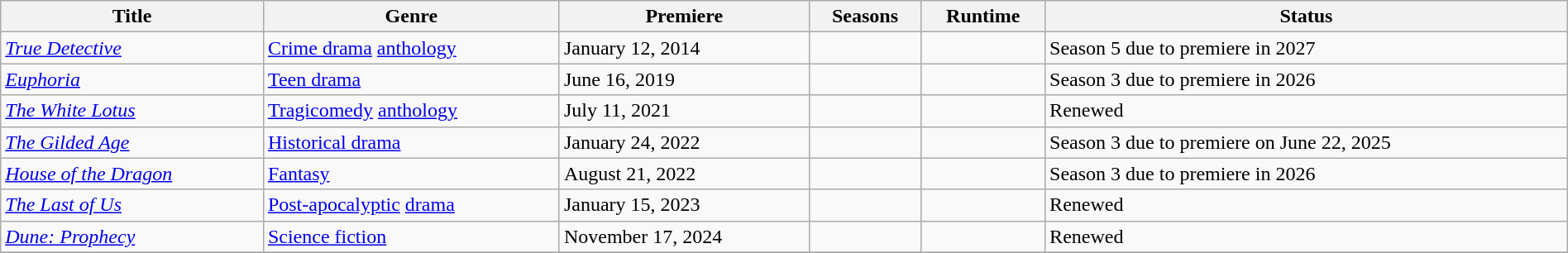<table class="wikitable sortable" style="width:100%;">
<tr>
<th>Title</th>
<th>Genre</th>
<th>Premiere</th>
<th>Seasons</th>
<th>Runtime</th>
<th>Status</th>
</tr>
<tr>
<td><em><a href='#'>True Detective</a></em></td>
<td><a href='#'>Crime drama</a> <a href='#'>anthology</a></td>
<td>January 12, 2014</td>
<td></td>
<td></td>
<td>Season 5 due to premiere in 2027</td>
</tr>
<tr>
<td><em><a href='#'>Euphoria</a></em></td>
<td><a href='#'>Teen drama</a></td>
<td>June 16, 2019</td>
<td></td>
<td></td>
<td>Season 3 due to premiere in 2026</td>
</tr>
<tr>
<td><em><a href='#'>The White Lotus</a></em></td>
<td><a href='#'>Tragicomedy</a> <a href='#'>anthology</a></td>
<td>July 11, 2021</td>
<td></td>
<td></td>
<td>Renewed</td>
</tr>
<tr>
<td><em><a href='#'>The Gilded Age</a></em></td>
<td><a href='#'>Historical drama</a></td>
<td>January 24, 2022</td>
<td></td>
<td></td>
<td>Season 3 due to premiere on June 22, 2025</td>
</tr>
<tr>
<td><em><a href='#'>House of the Dragon</a></em></td>
<td><a href='#'>Fantasy</a></td>
<td>August 21, 2022</td>
<td></td>
<td></td>
<td>Season 3 due to premiere in 2026</td>
</tr>
<tr>
<td><em><a href='#'>The Last of Us</a></em></td>
<td><a href='#'>Post-apocalyptic</a> <a href='#'>drama</a></td>
<td>January 15, 2023</td>
<td></td>
<td></td>
<td>Renewed</td>
</tr>
<tr>
<td><em><a href='#'>Dune: Prophecy</a></em></td>
<td><a href='#'>Science fiction</a></td>
<td>November 17, 2024</td>
<td></td>
<td></td>
<td>Renewed</td>
</tr>
<tr>
</tr>
</table>
